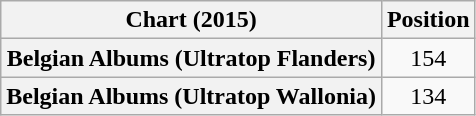<table class="wikitable sortable plainrowheaders" style="text-align:center">
<tr>
<th scope="col">Chart (2015)</th>
<th scope="col">Position</th>
</tr>
<tr>
<th scope="row">Belgian Albums (Ultratop Flanders)</th>
<td>154</td>
</tr>
<tr>
<th scope="row">Belgian Albums (Ultratop Wallonia)</th>
<td>134</td>
</tr>
</table>
